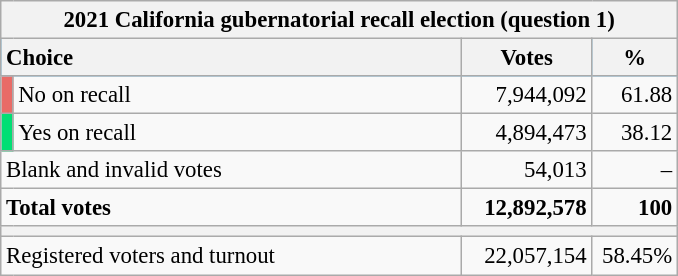<table class="wikitable" style="text-align:right;margin-right:1em; font-size:95%">
<tr>
<td colspan="4" style="background:#f2f2f2; text-align:center;"><strong>2021 California gubernatorial recall election (question 1)</strong></td>
</tr>
<tr style="background:#09a8ff; text-align:center;">
<th colspan="2" style="text-align:left; width:300px;">Choice</th>
<th style="width:80px;">Votes</th>
<th style="width:50px;">%</th>
</tr>
<tr>
<td style="background: rgb(233, 107, 103);"></td>
<td style="text-align:left;">No on recall</td>
<td>7,944,092</td>
<td>61.88</td>
</tr>
<tr>
<td style="background: rgb(1, 223, 116); width:1px"></td>
<td style="text-align:left;">Yes on recall</td>
<td>4,894,473</td>
<td>38.12</td>
</tr>
<tr>
<td style="text-align:left;" colspan="2">Blank and invalid votes</td>
<td>54,013</td>
<td>–</td>
</tr>
<tr style="font-weight:bold;">
<td style="text-align:left;" colspan="2">Total votes</td>
<td>12,892,578</td>
<td>100</td>
</tr>
<tr>
<td colspan="4" style="background:#f2f2f2;"></td>
</tr>
<tr>
<td style="text-align:left;" colspan="2">Registered voters and turnout</td>
<td>22,057,154</td>
<td>58.45%</td>
</tr>
</table>
